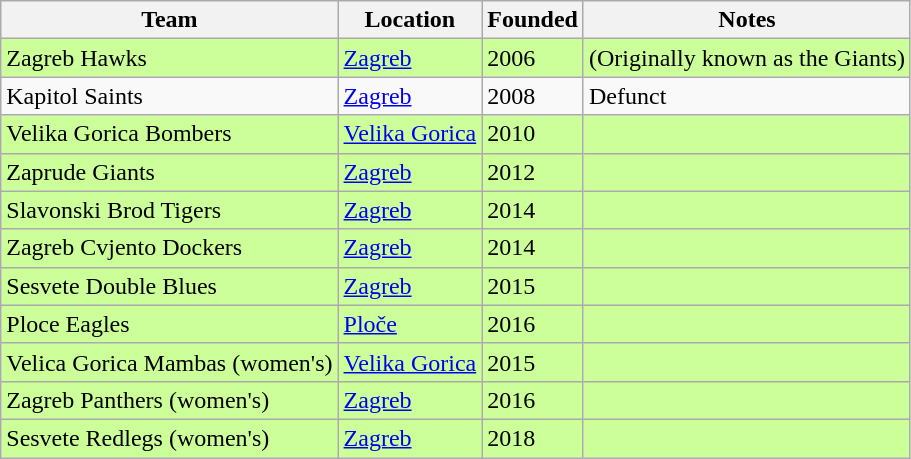<table class="wikitable">
<tr>
<th>Team</th>
<th>Location</th>
<th>Founded</th>
<th>Notes</th>
</tr>
<tr bgcolor="#CCFF99">
<td>Zagreb Hawks</td>
<td><a href='#'>Zagreb</a></td>
<td>2006</td>
<td> (Originally known as the Giants)</td>
</tr>
<tr>
<td>Kapitol Saints</td>
<td><a href='#'>Zagreb</a></td>
<td>2008</td>
<td>Defunct</td>
</tr>
<tr bgcolor="#CCFF99">
<td>Velika Gorica Bombers</td>
<td><a href='#'>Velika Gorica</a></td>
<td>2010</td>
<td></td>
</tr>
<tr bgcolor="#CCFF99">
<td>Zaprude Giants</td>
<td><a href='#'>Zagreb</a></td>
<td>2012</td>
<td></td>
</tr>
<tr bgcolor="#CCFF99">
<td>Slavonski Brod Tigers</td>
<td><a href='#'>Zagreb</a></td>
<td>2014</td>
<td></td>
</tr>
<tr bgcolor="#CCFF99">
<td>Zagreb Cvjento Dockers</td>
<td><a href='#'>Zagreb</a></td>
<td>2014</td>
<td></td>
</tr>
<tr bgcolor="#CCFF99">
<td>Sesvete Double Blues</td>
<td><a href='#'>Zagreb</a></td>
<td>2015</td>
<td></td>
</tr>
<tr bgcolor="#CCFF99">
<td>Ploce Eagles</td>
<td><a href='#'>Ploče</a></td>
<td>2016</td>
<td></td>
</tr>
<tr bgcolor="#CCFF99">
<td>Velica Gorica Mambas (women's)</td>
<td><a href='#'>Velika Gorica</a></td>
<td>2015</td>
<td></td>
</tr>
<tr bgcolor="#CCFF99">
<td>Zagreb Panthers (women's)</td>
<td><a href='#'>Zagreb</a></td>
<td>2016</td>
<td></td>
</tr>
<tr bgcolor="#CCFF99">
<td>Sesvete Redlegs (women's)</td>
<td><a href='#'>Zagreb</a></td>
<td>2018</td>
<td></td>
</tr>
</table>
